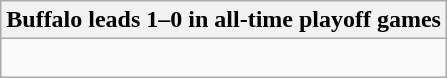<table class="wikitable collapsible collapsed">
<tr>
<th>Buffalo leads 1–0 in all-time playoff games</th>
</tr>
<tr>
<td><br></td>
</tr>
</table>
